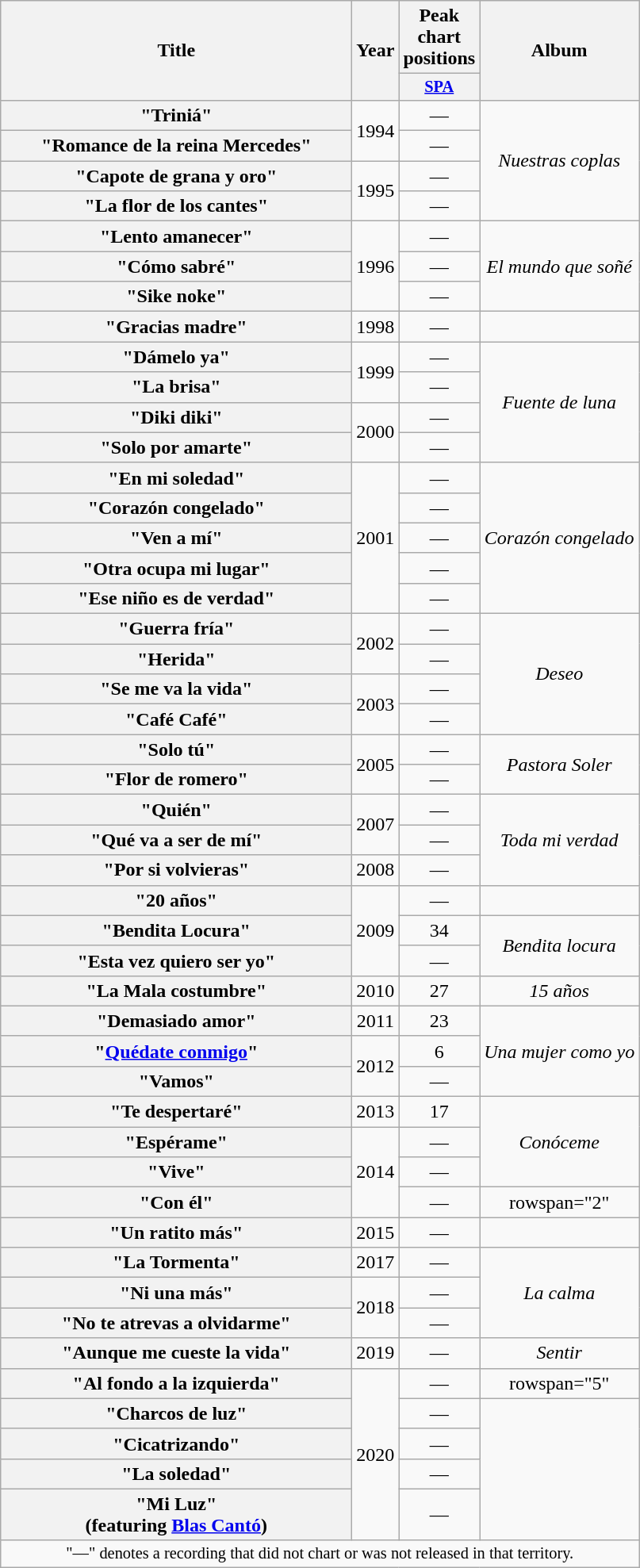<table class="wikitable plainrowheaders" style="text-align:center;">
<tr>
<th scope="col" rowspan="2" style="width:18em;">Title</th>
<th scope="col" rowspan="2" style="width:1em;">Year</th>
<th scope="col" colspan="1">Peak chart positions</th>
<th scope="col" rowspan="2">Album</th>
</tr>
<tr>
<th scope="col" style="width:3em;font-size:85%;"><a href='#'>SPA</a></th>
</tr>
<tr>
<th scope="row">"Triniá"</th>
<td rowspan="2">1994</td>
<td>—</td>
<td rowspan="4"><em>Nuestras coplas</em></td>
</tr>
<tr>
<th scope="row">"Romance de la reina Mercedes"</th>
<td>—</td>
</tr>
<tr>
<th scope="row">"Capote de grana y oro"</th>
<td rowspan="2">1995</td>
<td>—</td>
</tr>
<tr>
<th scope="row">"La flor de los cantes"</th>
<td>—</td>
</tr>
<tr>
<th scope="row">"Lento amanecer"</th>
<td rowspan="3">1996</td>
<td>—</td>
<td rowspan="3"><em>El mundo que soñé</em></td>
</tr>
<tr>
<th scope="row">"Cómo sabré"</th>
<td>—</td>
</tr>
<tr>
<th scope="row">"Sike noke"</th>
<td>—</td>
</tr>
<tr>
<th scope="row">"Gracias madre"</th>
<td>1998</td>
<td>—</td>
<td></td>
</tr>
<tr>
<th scope="row">"Dámelo ya"</th>
<td rowspan="2">1999</td>
<td>—</td>
<td rowspan="4"><em>Fuente de luna</em></td>
</tr>
<tr>
<th scope="row">"La brisa"</th>
<td>—</td>
</tr>
<tr>
<th scope="row">"Diki diki"</th>
<td rowspan="2">2000</td>
<td>—</td>
</tr>
<tr>
<th scope="row">"Solo por amarte"</th>
<td>—</td>
</tr>
<tr>
<th scope="row">"En mi soledad"</th>
<td rowspan="5">2001</td>
<td>—</td>
<td rowspan="5"><em>Corazón congelado</em></td>
</tr>
<tr>
<th scope="row">"Corazón congelado"</th>
<td>—</td>
</tr>
<tr>
<th scope="row">"Ven a mí"</th>
<td>—</td>
</tr>
<tr>
<th scope="row">"Otra ocupa mi lugar"</th>
<td>—</td>
</tr>
<tr>
<th scope="row">"Ese niño es de verdad"</th>
<td>—</td>
</tr>
<tr>
<th scope="row">"Guerra fría"</th>
<td rowspan="2">2002</td>
<td>—</td>
<td rowspan="4"><em>Deseo</em></td>
</tr>
<tr>
<th scope="row">"Herida"</th>
<td>—</td>
</tr>
<tr>
<th scope="row">"Se me va la vida"</th>
<td rowspan="2">2003</td>
<td>—</td>
</tr>
<tr>
<th scope="row">"Café Café"</th>
<td>—</td>
</tr>
<tr>
<th scope="row">"Solo tú"</th>
<td rowspan="2">2005</td>
<td>—</td>
<td rowspan="2"><em>Pastora Soler</em></td>
</tr>
<tr>
<th scope="row">"Flor de romero"</th>
<td>—</td>
</tr>
<tr>
<th scope="row">"Quién"</th>
<td rowspan="2">2007</td>
<td>—</td>
<td rowspan="3"><em>Toda mi verdad</em></td>
</tr>
<tr>
<th scope="row">"Qué va a ser de mí"</th>
<td>—</td>
</tr>
<tr>
<th scope="row">"Por si volvieras"</th>
<td>2008</td>
<td>—</td>
</tr>
<tr>
<th scope="row">"20 años"</th>
<td rowspan="3">2009</td>
<td>—</td>
<td></td>
</tr>
<tr>
<th scope="row">"Bendita Locura"</th>
<td>34</td>
<td rowspan="2"><em>Bendita locura</em></td>
</tr>
<tr>
<th scope="row">"Esta vez quiero ser yo"</th>
<td>—</td>
</tr>
<tr>
<th scope="row">"La Mala costumbre"</th>
<td>2010</td>
<td>27</td>
<td><em>15 años</em></td>
</tr>
<tr>
<th scope="row">"Demasiado amor"</th>
<td>2011</td>
<td>23</td>
<td rowspan="3"><em>Una mujer como yo</em></td>
</tr>
<tr>
<th scope="row">"<a href='#'>Quédate conmigo</a>"</th>
<td rowspan="2">2012</td>
<td>6</td>
</tr>
<tr>
<th scope="row">"Vamos"</th>
<td>—</td>
</tr>
<tr>
<th scope="row">"Te despertaré"</th>
<td>2013</td>
<td>17</td>
<td rowspan="3"><em>Conóceme</em></td>
</tr>
<tr>
<th scope="row">"Espérame"</th>
<td rowspan="3">2014</td>
<td>—</td>
</tr>
<tr>
<th scope="row">"Vive"</th>
<td>—</td>
</tr>
<tr>
<th scope="row">"Con él"</th>
<td>—</td>
<td>rowspan="2" </td>
</tr>
<tr>
<th scope="row">"Un ratito más"</th>
<td>2015</td>
<td>—</td>
</tr>
<tr>
<th scope="row">"La Tormenta"</th>
<td>2017</td>
<td>—</td>
<td rowspan="3"><em>La calma</em></td>
</tr>
<tr>
<th scope="row">"Ni una más"</th>
<td rowspan="2">2018</td>
<td>—</td>
</tr>
<tr>
<th scope="row">"No te atrevas a olvidarme"</th>
<td>—</td>
</tr>
<tr>
<th scope="row">"Aunque me cueste la vida"</th>
<td>2019</td>
<td>—</td>
<td><em>Sentir</em></td>
</tr>
<tr>
<th scope="row">"Al fondo a la izquierda"</th>
<td rowspan="5">2020</td>
<td>—</td>
<td>rowspan="5" </td>
</tr>
<tr>
<th scope="row">"Charcos de luz"</th>
<td>—</td>
</tr>
<tr>
<th scope="row">"Cicatrizando"</th>
<td>—</td>
</tr>
<tr>
<th scope="row">"La soledad"</th>
<td>—</td>
</tr>
<tr>
<th scope="row">"Mi Luz"<br><span>(featuring <a href='#'>Blas Cantó</a>)</span></th>
<td>—</td>
</tr>
<tr>
<td colspan="14" style="font-size:85%">"—" denotes a recording that did not chart or was not released in that territory.</td>
</tr>
</table>
